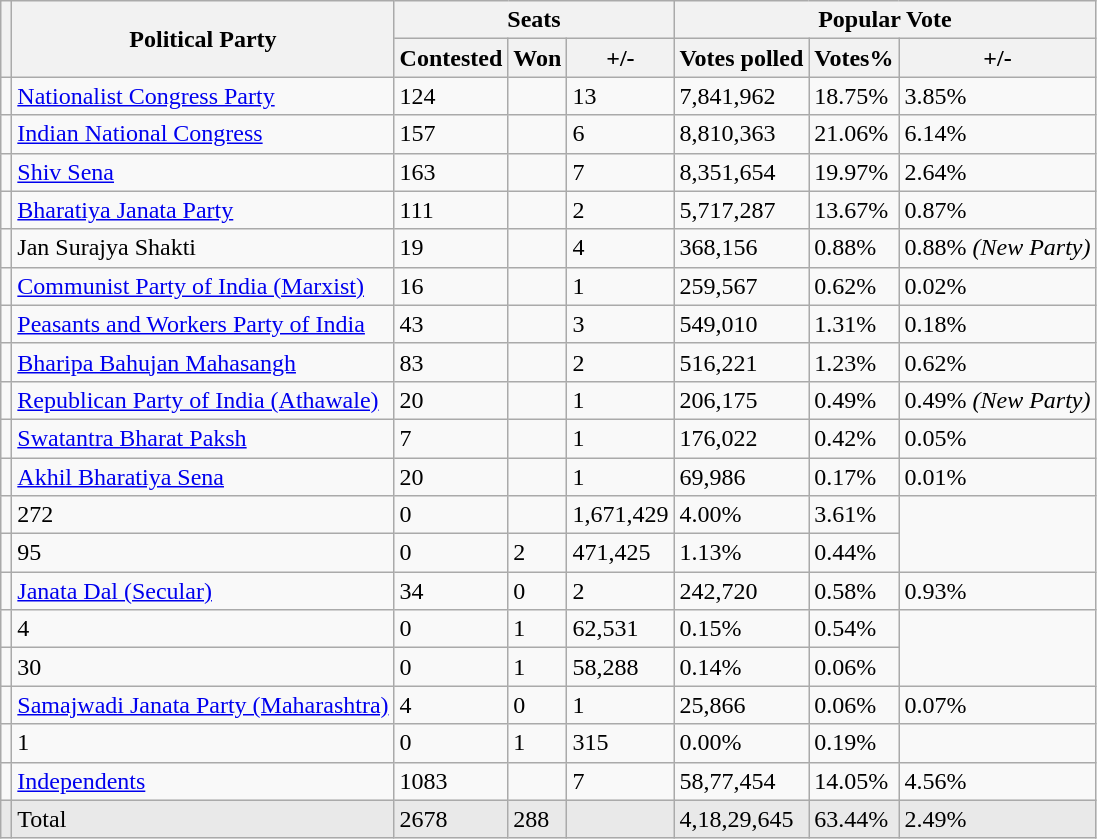<table class="wikitable sortable">
<tr>
<th rowspan="2" class="unsortable"></th>
<th rowspan="2">Political Party</th>
<th colspan="3">Seats</th>
<th colspan="3">Popular Vote</th>
</tr>
<tr>
<th>Contested</th>
<th>Won</th>
<th>+/-</th>
<th>Votes polled</th>
<th>Votes%</th>
<th>+/-</th>
</tr>
<tr>
<td></td>
<td><a href='#'>Nationalist Congress Party</a></td>
<td>124</td>
<td></td>
<td> 13</td>
<td>7,841,962</td>
<td>18.75%</td>
<td> 3.85%</td>
</tr>
<tr>
<td></td>
<td><a href='#'>Indian National Congress</a></td>
<td>157</td>
<td></td>
<td> 6</td>
<td>8,810,363</td>
<td>21.06%</td>
<td> 6.14%</td>
</tr>
<tr>
<td></td>
<td><a href='#'>Shiv Sena</a></td>
<td>163</td>
<td></td>
<td> 7</td>
<td>8,351,654</td>
<td>19.97%</td>
<td> 2.64%</td>
</tr>
<tr>
<td></td>
<td><a href='#'>Bharatiya Janata Party</a></td>
<td>111</td>
<td></td>
<td> 2</td>
<td>5,717,287</td>
<td>13.67%</td>
<td> 0.87%</td>
</tr>
<tr>
<td></td>
<td>Jan Surajya Shakti</td>
<td>19</td>
<td></td>
<td> 4</td>
<td>368,156</td>
<td>0.88%</td>
<td> 0.88% <em>(New Party)</em></td>
</tr>
<tr>
<td></td>
<td><a href='#'>Communist Party of India (Marxist)</a></td>
<td>16</td>
<td></td>
<td> 1</td>
<td>259,567</td>
<td>0.62%</td>
<td> 0.02%</td>
</tr>
<tr>
<td></td>
<td><a href='#'>Peasants and Workers Party of India</a></td>
<td>43</td>
<td></td>
<td> 3</td>
<td>549,010</td>
<td>1.31%</td>
<td> 0.18%</td>
</tr>
<tr>
<td></td>
<td><a href='#'>Bharipa Bahujan Mahasangh</a></td>
<td>83</td>
<td></td>
<td> 2</td>
<td>516,221</td>
<td>1.23%</td>
<td> 0.62%</td>
</tr>
<tr>
<td></td>
<td><a href='#'>Republican Party of India (Athawale)</a></td>
<td>20</td>
<td></td>
<td>1</td>
<td>206,175</td>
<td>0.49%</td>
<td> 0.49% <em>(New Party)</em></td>
</tr>
<tr>
<td></td>
<td><a href='#'>Swatantra Bharat Paksh</a></td>
<td>7</td>
<td></td>
<td> 1</td>
<td>176,022</td>
<td>0.42%</td>
<td> 0.05%</td>
</tr>
<tr>
<td></td>
<td><a href='#'>Akhil Bharatiya Sena</a></td>
<td>20</td>
<td></td>
<td> 1</td>
<td>69,986</td>
<td>0.17%</td>
<td> 0.01%</td>
</tr>
<tr>
<td></td>
<td>272</td>
<td>0</td>
<td></td>
<td>1,671,429</td>
<td>4.00%</td>
<td>3.61%</td>
</tr>
<tr>
<td></td>
<td>95</td>
<td>0</td>
<td>2</td>
<td>471,425</td>
<td>1.13%</td>
<td>0.44%</td>
</tr>
<tr>
<td></td>
<td><a href='#'>Janata Dal (Secular)</a></td>
<td>34</td>
<td>0</td>
<td>2</td>
<td>242,720</td>
<td>0.58%</td>
<td>0.93%</td>
</tr>
<tr>
<td></td>
<td>4</td>
<td>0</td>
<td>1</td>
<td>62,531</td>
<td>0.15%</td>
<td>0.54%</td>
</tr>
<tr>
<td></td>
<td>30</td>
<td>0</td>
<td>1</td>
<td>58,288</td>
<td>0.14%</td>
<td>0.06%</td>
</tr>
<tr>
<td></td>
<td><a href='#'>Samajwadi Janata Party (Maharashtra)</a></td>
<td>4</td>
<td>0</td>
<td>1</td>
<td>25,866</td>
<td>0.06%</td>
<td>0.07%</td>
</tr>
<tr>
<td></td>
<td>1</td>
<td>0</td>
<td>1</td>
<td>315</td>
<td>0.00%</td>
<td>0.19%</td>
</tr>
<tr>
<td></td>
<td><a href='#'>Independents</a></td>
<td>1083</td>
<td></td>
<td> 7</td>
<td>58,77,454</td>
<td>14.05%</td>
<td> 4.56%</td>
</tr>
<tr style="background-color:#E9E9E9">
<td></td>
<td>Total</td>
<td>2678</td>
<td>288</td>
<td></td>
<td>4,18,29,645</td>
<td>63.44%</td>
<td> 2.49%</td>
</tr>
</table>
